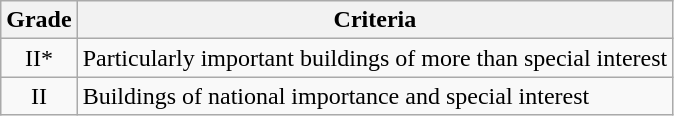<table class="wikitable">
<tr>
<th>Grade</th>
<th>Criteria</th>
</tr>
<tr>
<td align="center" >II*</td>
<td>Particularly important buildings of more than special interest</td>
</tr>
<tr>
<td align="center" >II</td>
<td>Buildings of national importance and special interest</td>
</tr>
</table>
